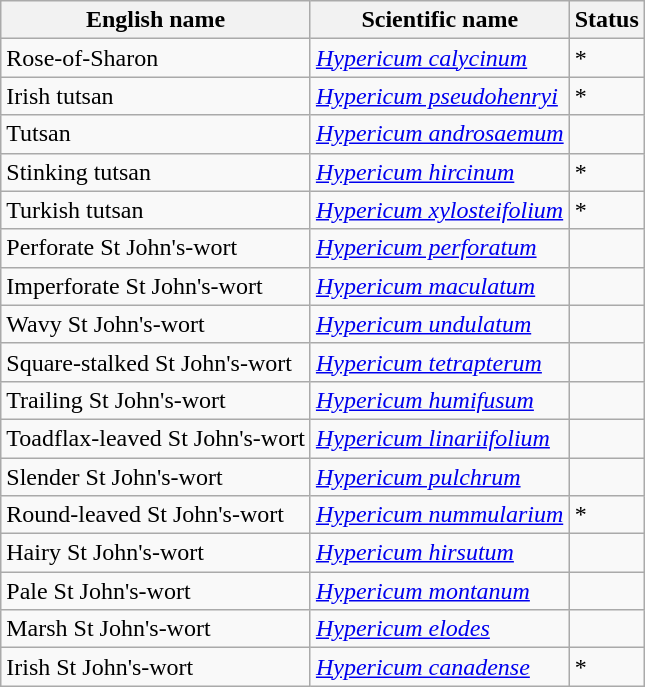<table class="wikitable" |>
<tr>
<th>English name</th>
<th>Scientific name</th>
<th>Status</th>
</tr>
<tr>
<td>Rose-of-Sharon</td>
<td><em><a href='#'>Hypericum calycinum</a></em></td>
<td>*</td>
</tr>
<tr>
<td>Irish tutsan</td>
<td><em><a href='#'>Hypericum pseudohenryi</a></em></td>
<td>*</td>
</tr>
<tr>
<td>Tutsan</td>
<td><em><a href='#'>Hypericum androsaemum</a></em></td>
<td></td>
</tr>
<tr>
<td>Stinking tutsan</td>
<td><em><a href='#'>Hypericum hircinum</a></em></td>
<td>*</td>
</tr>
<tr>
<td>Turkish tutsan</td>
<td><em><a href='#'>Hypericum xylosteifolium</a></em></td>
<td>*</td>
</tr>
<tr>
<td>Perforate St John's-wort</td>
<td><em><a href='#'>Hypericum perforatum</a></em></td>
<td></td>
</tr>
<tr>
<td>Imperforate St John's-wort</td>
<td><em><a href='#'>Hypericum maculatum</a></em></td>
<td></td>
</tr>
<tr>
<td>Wavy St John's-wort</td>
<td><em><a href='#'>Hypericum undulatum</a></em></td>
<td></td>
</tr>
<tr>
<td>Square-stalked St John's-wort</td>
<td><em><a href='#'>Hypericum tetrapterum</a></em></td>
<td></td>
</tr>
<tr>
<td>Trailing St John's-wort</td>
<td><em><a href='#'>Hypericum humifusum</a></em></td>
<td></td>
</tr>
<tr>
<td>Toadflax-leaved St John's-wort</td>
<td><em><a href='#'>Hypericum linariifolium</a></em></td>
<td></td>
</tr>
<tr>
<td>Slender St John's-wort</td>
<td><em><a href='#'>Hypericum pulchrum</a></em></td>
<td></td>
</tr>
<tr>
<td>Round-leaved St John's-wort</td>
<td><em><a href='#'>Hypericum nummularium</a></em></td>
<td>*</td>
</tr>
<tr>
<td>Hairy St John's-wort</td>
<td><em><a href='#'>Hypericum hirsutum</a></em></td>
<td></td>
</tr>
<tr>
<td>Pale St John's-wort</td>
<td><em><a href='#'>Hypericum montanum</a></em></td>
<td></td>
</tr>
<tr>
<td>Marsh St John's-wort</td>
<td><em><a href='#'>Hypericum elodes</a></em></td>
<td></td>
</tr>
<tr>
<td>Irish St John's-wort</td>
<td><em><a href='#'>Hypericum canadense</a></em></td>
<td>*</td>
</tr>
</table>
